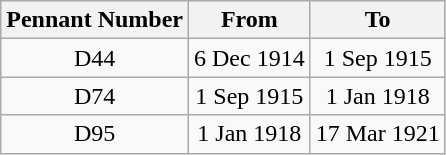<table class="wikitable" style="text-align:center">
<tr>
<th>Pennant Number</th>
<th>From</th>
<th>To</th>
</tr>
<tr>
<td>D44</td>
<td>6 Dec 1914</td>
<td>1 Sep 1915</td>
</tr>
<tr>
<td>D74</td>
<td>1 Sep 1915</td>
<td>1 Jan 1918</td>
</tr>
<tr>
<td>D95</td>
<td>1 Jan 1918</td>
<td>17 Mar 1921</td>
</tr>
</table>
